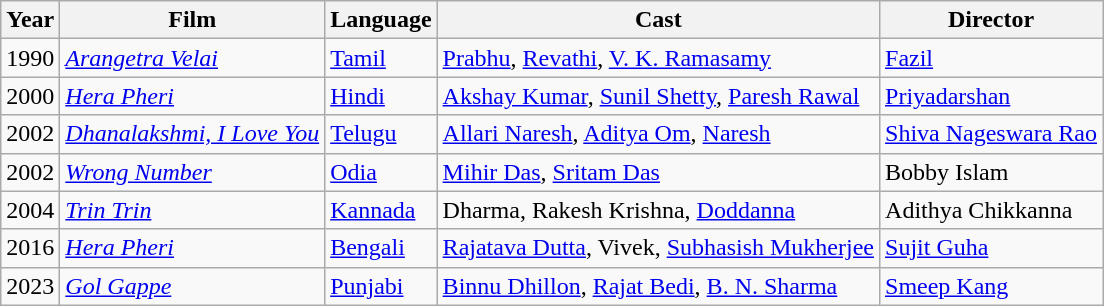<table class="wikitable sortable">
<tr>
<th>Year</th>
<th>Film</th>
<th>Language</th>
<th>Cast</th>
<th>Director</th>
</tr>
<tr>
<td>1990</td>
<td><em><a href='#'>Arangetra Velai</a></em></td>
<td><a href='#'>Tamil</a></td>
<td><a href='#'>Prabhu</a>, <a href='#'>Revathi</a>, <a href='#'>V. K. Ramasamy</a></td>
<td><a href='#'>Fazil</a></td>
</tr>
<tr>
<td>2000</td>
<td><em><a href='#'>Hera Pheri</a></em></td>
<td><a href='#'>Hindi</a></td>
<td><a href='#'>Akshay Kumar</a>, <a href='#'>Sunil Shetty</a>, <a href='#'>Paresh Rawal</a></td>
<td><a href='#'>Priyadarshan</a></td>
</tr>
<tr>
<td>2002</td>
<td><em><a href='#'>Dhanalakshmi, I Love You</a></em></td>
<td><a href='#'>Telugu</a></td>
<td><a href='#'>Allari Naresh</a>, <a href='#'>Aditya Om</a>, <a href='#'>Naresh</a></td>
<td><a href='#'>Shiva Nageswara Rao</a></td>
</tr>
<tr>
<td>2002</td>
<td><em><a href='#'>Wrong Number</a></em></td>
<td><a href='#'>Odia</a></td>
<td><a href='#'>Mihir Das</a>, <a href='#'>Sritam Das</a></td>
<td>Bobby Islam</td>
</tr>
<tr>
<td>2004</td>
<td><em><a href='#'>Trin Trin</a></em></td>
<td><a href='#'>Kannada</a></td>
<td>Dharma, Rakesh Krishna, <a href='#'>Doddanna</a></td>
<td>Adithya Chikkanna</td>
</tr>
<tr>
<td>2016</td>
<td><em><a href='#'>Hera Pheri</a></em></td>
<td><a href='#'>Bengali</a></td>
<td><a href='#'>Rajatava Dutta</a>, Vivek, <a href='#'>Subhasish Mukherjee</a></td>
<td><a href='#'>Sujit Guha</a></td>
</tr>
<tr>
<td>2023</td>
<td><a href='#'><em>Gol Gappe</em></a></td>
<td><a href='#'>Punjabi</a></td>
<td><a href='#'>Binnu Dhillon</a>, <a href='#'>Rajat Bedi</a>, <a href='#'>B. N. Sharma</a></td>
<td><a href='#'>Smeep Kang</a></td>
</tr>
</table>
